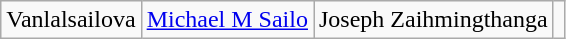<table class="wikitable">
<tr>
<td>Vanlalsailova</td>
<td><a href='#'>Michael M Sailo</a></td>
<td>Joseph Zaihmingthanga</td>
<td></td>
</tr>
</table>
